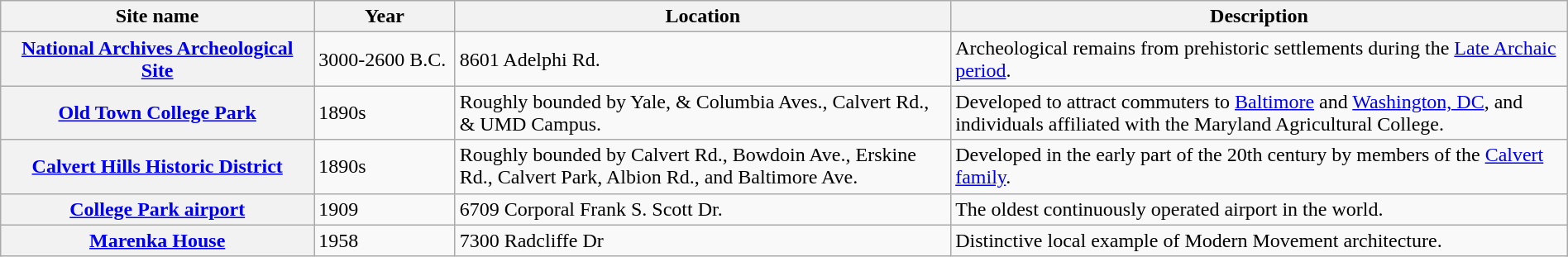<table class="wikitable col2center" style="width:100%">
<tr>
<th width = 20% ><strong>Site name</strong></th>
<th width = 9% ><strong>Year</strong></th>
<th><strong>Location</strong></th>
<th><strong>Description</strong></th>
</tr>
<tr ->
<th><a href='#'>National Archives Archeological Site</a></th>
<td>3000-2600 B.C.</td>
<td>8601 Adelphi Rd.</td>
<td>Archeological remains from prehistoric settlements during the <a href='#'>Late Archaic period</a>.</td>
</tr>
<tr ->
<th><a href='#'>Old Town College Park</a></th>
<td>1890s</td>
<td>Roughly bounded by Yale, & Columbia Aves., Calvert Rd., & UMD Campus.</td>
<td>Developed to attract commuters to <a href='#'>Baltimore</a> and <a href='#'>Washington, DC</a>, and individuals affiliated with the Maryland Agricultural College.</td>
</tr>
<tr ->
<th><a href='#'>Calvert Hills Historic District</a></th>
<td>1890s</td>
<td>Roughly bounded by Calvert Rd., Bowdoin Ave., Erskine Rd., Calvert Park, Albion Rd., and Baltimore Ave.</td>
<td>Developed in the early part of the 20th century by members of the <a href='#'>Calvert family</a>.</td>
</tr>
<tr ->
<th><a href='#'>College Park airport</a></th>
<td>1909</td>
<td>6709 Corporal Frank S. Scott Dr.</td>
<td>The oldest continuously operated airport in the world.</td>
</tr>
<tr ->
<th><a href='#'>Marenka House</a></th>
<td>1958</td>
<td>7300 Radcliffe Dr</td>
<td>Distinctive local example of Modern Movement architecture.</td>
</tr>
</table>
